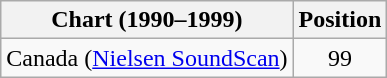<table class="wikitable">
<tr>
<th>Chart (1990–1999)</th>
<th>Position</th>
</tr>
<tr>
<td>Canada (<a href='#'>Nielsen SoundScan</a>)</td>
<td align="center">99</td>
</tr>
</table>
